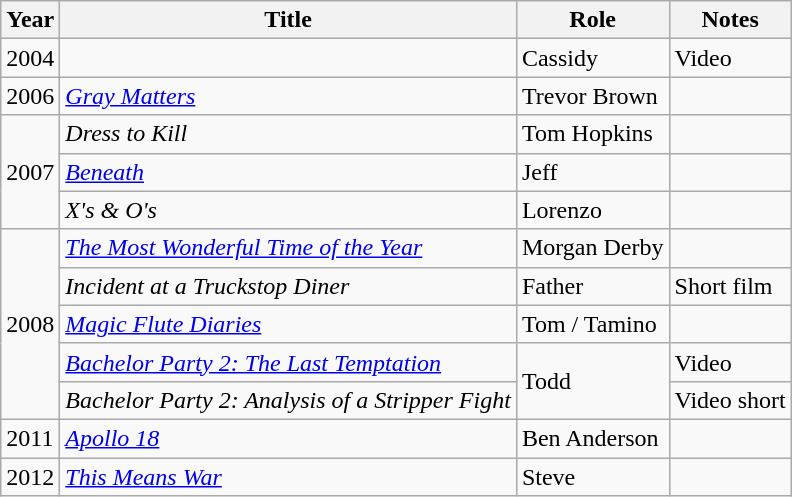<table class="wikitable sortable">
<tr>
<th>Year</th>
<th>Title</th>
<th>Role</th>
<th class="unsortable">Notes</th>
</tr>
<tr>
<td>2004</td>
<td><em></em></td>
<td>Cassidy</td>
<td>Video</td>
</tr>
<tr>
<td>2006</td>
<td><em><a href='#'>Gray Matters</a></em></td>
<td>Trevor Brown</td>
<td></td>
</tr>
<tr>
<td rowspan=3>2007</td>
<td><em>Dress to Kill</em></td>
<td>Tom Hopkins</td>
<td></td>
</tr>
<tr>
<td><em><a href='#'>Beneath</a></em></td>
<td>Jeff</td>
<td></td>
</tr>
<tr>
<td><em>X's & O's</em></td>
<td>Lorenzo</td>
<td></td>
</tr>
<tr>
<td rowspan=5>2008</td>
<td data-sort-value="Most Wonderful Time of the Year, The"><em><a href='#'>The Most Wonderful Time of the Year</a></em></td>
<td>Morgan Derby</td>
<td></td>
</tr>
<tr>
<td><em>Incident at a Truckstop Diner</em></td>
<td>Father</td>
<td>Short film</td>
</tr>
<tr>
<td><em><a href='#'>Magic Flute Diaries</a></em></td>
<td>Tom / Tamino</td>
<td></td>
</tr>
<tr>
<td><em><a href='#'>Bachelor Party 2: The Last Temptation</a></em></td>
<td rowspan=2>Todd</td>
<td>Video</td>
</tr>
<tr>
<td><em>Bachelor Party 2: Analysis of a Stripper Fight</em></td>
<td>Video short</td>
</tr>
<tr>
<td>2011</td>
<td><em><a href='#'>Apollo 18</a></em></td>
<td>Ben Anderson</td>
<td></td>
</tr>
<tr>
<td>2012</td>
<td><em><a href='#'>This Means War</a></em></td>
<td>Steve</td>
<td></td>
</tr>
</table>
